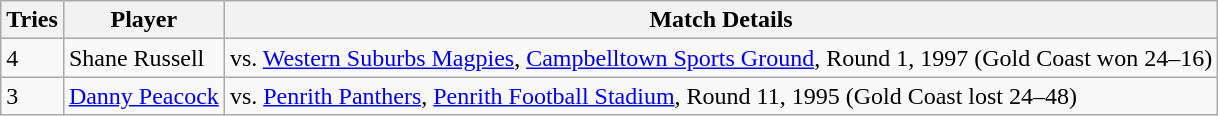<table class="wikitable">
<tr>
<th>Tries</th>
<th>Player</th>
<th>Match Details</th>
</tr>
<tr>
<td>4</td>
<td>Shane Russell</td>
<td>vs. <a href='#'>Western Suburbs Magpies</a>, <a href='#'>Campbelltown Sports Ground</a>, Round 1, 1997 (Gold Coast won 24–16)</td>
</tr>
<tr>
<td>3</td>
<td><a href='#'>Danny Peacock</a></td>
<td>vs. <a href='#'>Penrith Panthers</a>, <a href='#'>Penrith Football Stadium</a>, Round 11, 1995 (Gold Coast lost 24–48)</td>
</tr>
</table>
